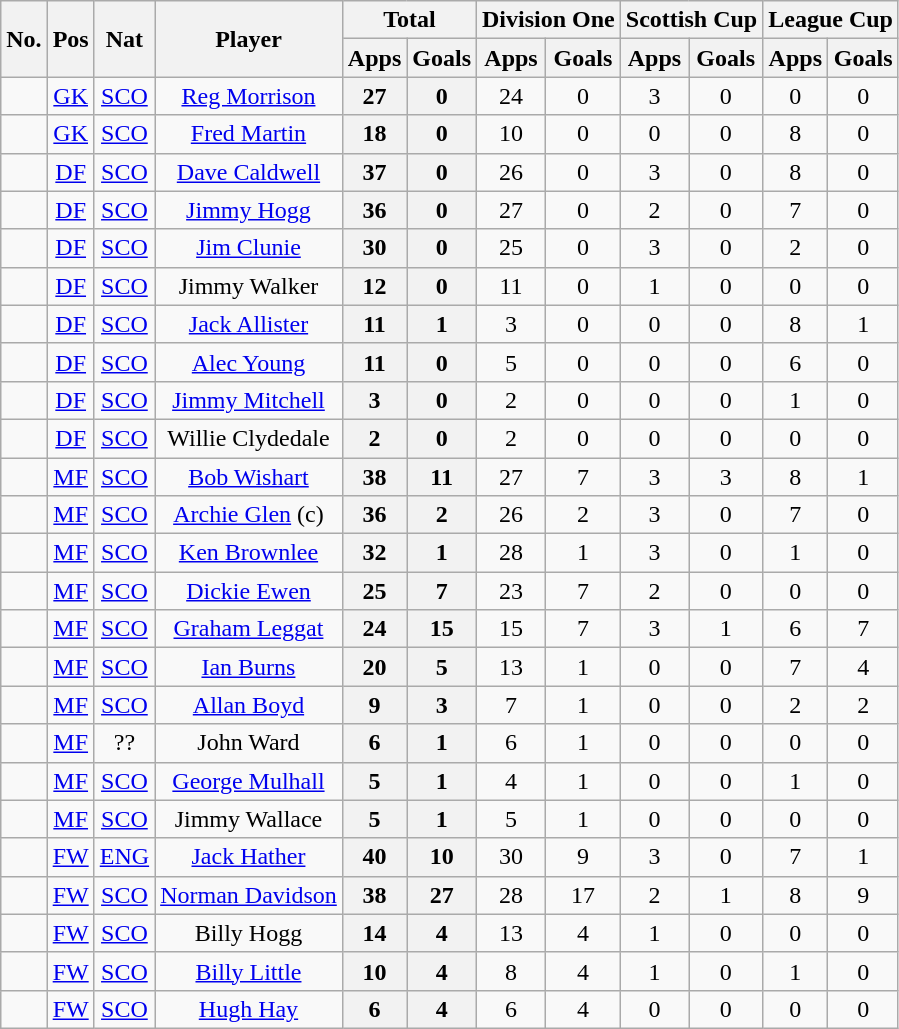<table class="wikitable sortable" style="text-align: center;">
<tr>
<th rowspan="2"><abbr>No.</abbr></th>
<th rowspan="2"><abbr>Pos</abbr></th>
<th rowspan="2"><abbr>Nat</abbr></th>
<th rowspan="2">Player</th>
<th colspan="2">Total</th>
<th colspan="2">Division One</th>
<th colspan="2">Scottish Cup</th>
<th colspan="2">League Cup</th>
</tr>
<tr>
<th>Apps</th>
<th>Goals</th>
<th>Apps</th>
<th>Goals</th>
<th>Apps</th>
<th>Goals</th>
<th>Apps</th>
<th>Goals</th>
</tr>
<tr>
<td></td>
<td><a href='#'>GK</a></td>
<td> <a href='#'>SCO</a></td>
<td><a href='#'>Reg Morrison</a></td>
<th>27</th>
<th>0</th>
<td>24</td>
<td>0</td>
<td>3</td>
<td>0</td>
<td>0</td>
<td>0</td>
</tr>
<tr>
<td></td>
<td><a href='#'>GK</a></td>
<td> <a href='#'>SCO</a></td>
<td><a href='#'>Fred Martin</a></td>
<th>18</th>
<th>0</th>
<td>10</td>
<td>0</td>
<td>0</td>
<td>0</td>
<td>8</td>
<td>0</td>
</tr>
<tr>
<td></td>
<td><a href='#'>DF</a></td>
<td> <a href='#'>SCO</a></td>
<td><a href='#'>Dave Caldwell</a></td>
<th>37</th>
<th>0</th>
<td>26</td>
<td>0</td>
<td>3</td>
<td>0</td>
<td>8</td>
<td>0</td>
</tr>
<tr>
<td></td>
<td><a href='#'>DF</a></td>
<td> <a href='#'>SCO</a></td>
<td><a href='#'>Jimmy Hogg</a></td>
<th>36</th>
<th>0</th>
<td>27</td>
<td>0</td>
<td>2</td>
<td>0</td>
<td>7</td>
<td>0</td>
</tr>
<tr>
<td></td>
<td><a href='#'>DF</a></td>
<td> <a href='#'>SCO</a></td>
<td><a href='#'>Jim Clunie</a></td>
<th>30</th>
<th>0</th>
<td>25</td>
<td>0</td>
<td>3</td>
<td>0</td>
<td>2</td>
<td>0</td>
</tr>
<tr>
<td></td>
<td><a href='#'>DF</a></td>
<td> <a href='#'>SCO</a></td>
<td>Jimmy Walker</td>
<th>12</th>
<th>0</th>
<td>11</td>
<td>0</td>
<td>1</td>
<td>0</td>
<td>0</td>
<td>0</td>
</tr>
<tr>
<td></td>
<td><a href='#'>DF</a></td>
<td> <a href='#'>SCO</a></td>
<td><a href='#'>Jack Allister</a></td>
<th>11</th>
<th>1</th>
<td>3</td>
<td>0</td>
<td>0</td>
<td>0</td>
<td>8</td>
<td>1</td>
</tr>
<tr>
<td></td>
<td><a href='#'>DF</a></td>
<td> <a href='#'>SCO</a></td>
<td><a href='#'>Alec Young</a></td>
<th>11</th>
<th>0</th>
<td>5</td>
<td>0</td>
<td>0</td>
<td>0</td>
<td>6</td>
<td>0</td>
</tr>
<tr>
<td></td>
<td><a href='#'>DF</a></td>
<td> <a href='#'>SCO</a></td>
<td><a href='#'>Jimmy Mitchell</a></td>
<th>3</th>
<th>0</th>
<td>2</td>
<td>0</td>
<td>0</td>
<td>0</td>
<td>1</td>
<td>0</td>
</tr>
<tr>
<td></td>
<td><a href='#'>DF</a></td>
<td> <a href='#'>SCO</a></td>
<td>Willie Clydedale</td>
<th>2</th>
<th>0</th>
<td>2</td>
<td>0</td>
<td>0</td>
<td>0</td>
<td>0</td>
<td>0</td>
</tr>
<tr>
<td></td>
<td><a href='#'>MF</a></td>
<td> <a href='#'>SCO</a></td>
<td><a href='#'>Bob Wishart</a></td>
<th>38</th>
<th>11</th>
<td>27</td>
<td>7</td>
<td>3</td>
<td>3</td>
<td>8</td>
<td>1</td>
</tr>
<tr>
<td></td>
<td><a href='#'>MF</a></td>
<td> <a href='#'>SCO</a></td>
<td><a href='#'>Archie Glen</a> (c)</td>
<th>36</th>
<th>2</th>
<td>26</td>
<td>2</td>
<td>3</td>
<td>0</td>
<td>7</td>
<td>0</td>
</tr>
<tr>
<td></td>
<td><a href='#'>MF</a></td>
<td> <a href='#'>SCO</a></td>
<td><a href='#'>Ken Brownlee</a></td>
<th>32</th>
<th>1</th>
<td>28</td>
<td>1</td>
<td>3</td>
<td>0</td>
<td>1</td>
<td>0</td>
</tr>
<tr>
<td></td>
<td><a href='#'>MF</a></td>
<td> <a href='#'>SCO</a></td>
<td><a href='#'>Dickie Ewen</a></td>
<th>25</th>
<th>7</th>
<td>23</td>
<td>7</td>
<td>2</td>
<td>0</td>
<td>0</td>
<td>0</td>
</tr>
<tr>
<td></td>
<td><a href='#'>MF</a></td>
<td> <a href='#'>SCO</a></td>
<td><a href='#'>Graham Leggat</a></td>
<th>24</th>
<th>15</th>
<td>15</td>
<td>7</td>
<td>3</td>
<td>1</td>
<td>6</td>
<td>7</td>
</tr>
<tr>
<td></td>
<td><a href='#'>MF</a></td>
<td> <a href='#'>SCO</a></td>
<td><a href='#'>Ian Burns</a></td>
<th>20</th>
<th>5</th>
<td>13</td>
<td>1</td>
<td>0</td>
<td>0</td>
<td>7</td>
<td>4</td>
</tr>
<tr>
<td></td>
<td><a href='#'>MF</a></td>
<td> <a href='#'>SCO</a></td>
<td><a href='#'>Allan Boyd</a></td>
<th>9</th>
<th>3</th>
<td>7</td>
<td>1</td>
<td>0</td>
<td>0</td>
<td>2</td>
<td>2</td>
</tr>
<tr>
<td></td>
<td><a href='#'>MF</a></td>
<td>??</td>
<td>John Ward</td>
<th>6</th>
<th>1</th>
<td>6</td>
<td>1</td>
<td>0</td>
<td>0</td>
<td>0</td>
<td>0</td>
</tr>
<tr>
<td></td>
<td><a href='#'>MF</a></td>
<td> <a href='#'>SCO</a></td>
<td><a href='#'>George Mulhall</a></td>
<th>5</th>
<th>1</th>
<td>4</td>
<td>1</td>
<td>0</td>
<td>0</td>
<td>1</td>
<td>0</td>
</tr>
<tr>
<td></td>
<td><a href='#'>MF</a></td>
<td> <a href='#'>SCO</a></td>
<td>Jimmy Wallace</td>
<th>5</th>
<th>1</th>
<td>5</td>
<td>1</td>
<td>0</td>
<td>0</td>
<td>0</td>
<td>0</td>
</tr>
<tr>
<td></td>
<td><a href='#'>FW</a></td>
<td> <a href='#'>ENG</a></td>
<td><a href='#'>Jack Hather</a></td>
<th>40</th>
<th>10</th>
<td>30</td>
<td>9</td>
<td>3</td>
<td>0</td>
<td>7</td>
<td>1</td>
</tr>
<tr>
<td></td>
<td><a href='#'>FW</a></td>
<td> <a href='#'>SCO</a></td>
<td><a href='#'>Norman Davidson</a></td>
<th>38</th>
<th>27</th>
<td>28</td>
<td>17</td>
<td>2</td>
<td>1</td>
<td>8</td>
<td>9</td>
</tr>
<tr>
<td></td>
<td><a href='#'>FW</a></td>
<td> <a href='#'>SCO</a></td>
<td>Billy Hogg</td>
<th>14</th>
<th>4</th>
<td>13</td>
<td>4</td>
<td>1</td>
<td>0</td>
<td>0</td>
<td>0</td>
</tr>
<tr>
<td></td>
<td><a href='#'>FW</a></td>
<td> <a href='#'>SCO</a></td>
<td><a href='#'>Billy Little</a></td>
<th>10</th>
<th>4</th>
<td>8</td>
<td>4</td>
<td>1</td>
<td>0</td>
<td>1</td>
<td>0</td>
</tr>
<tr>
<td></td>
<td><a href='#'>FW</a></td>
<td> <a href='#'>SCO</a></td>
<td><a href='#'>Hugh Hay</a></td>
<th>6</th>
<th>4</th>
<td>6</td>
<td>4</td>
<td>0</td>
<td>0</td>
<td>0</td>
<td>0</td>
</tr>
</table>
